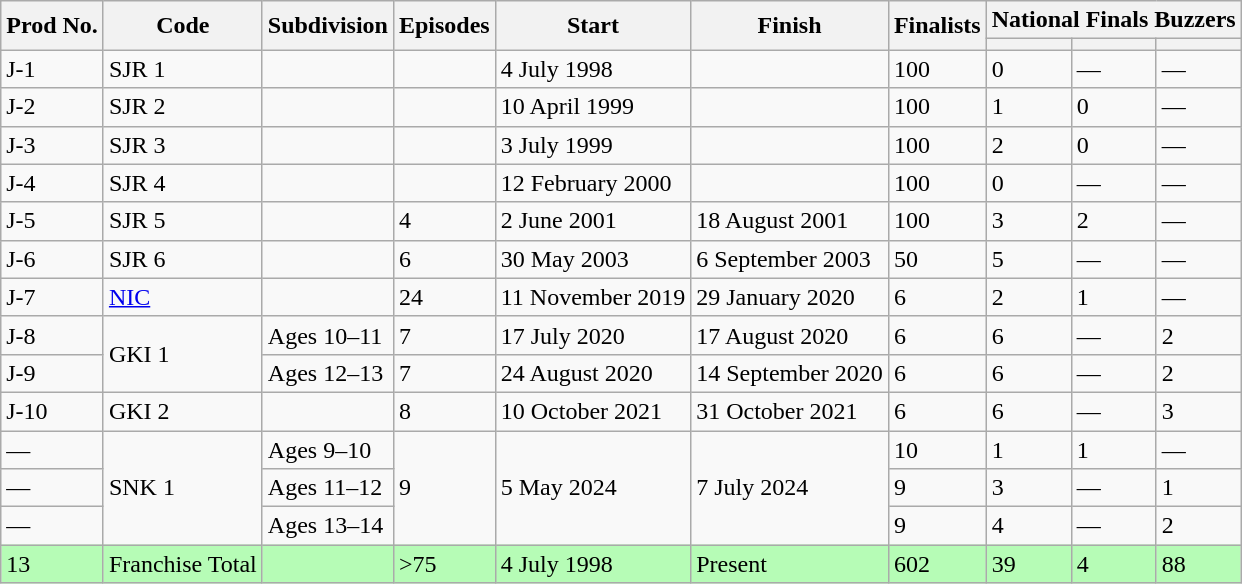<table class="wikitable sortable defaultcenter">
<tr>
<th rowspan="2">Prod No.</th>
<th rowspan="2">Code</th>
<th rowspan="2">Subdivision</th>
<th rowspan="2">Episodes</th>
<th rowspan="2">Start</th>
<th rowspan="2">Finish</th>
<th rowspan="2">Finalists</th>
<th colspan="3">National Finals Buzzers</th>
</tr>
<tr>
<th></th>
<th></th>
<th></th>
</tr>
<tr>
<td>J-1</td>
<td> SJR 1</td>
<td></td>
<td></td>
<td>4 July 1998</td>
<td></td>
<td>100</td>
<td>0</td>
<td>—</td>
<td>—</td>
</tr>
<tr>
<td>J-2</td>
<td> SJR 2</td>
<td></td>
<td></td>
<td>10 April 1999</td>
<td></td>
<td>100</td>
<td>1</td>
<td>0</td>
<td>—</td>
</tr>
<tr>
<td>J-3</td>
<td> SJR 3</td>
<td></td>
<td></td>
<td>3 July 1999</td>
<td></td>
<td>100</td>
<td>2</td>
<td>0</td>
<td>—</td>
</tr>
<tr>
<td>J-4</td>
<td> SJR 4</td>
<td></td>
<td></td>
<td>12 February 2000</td>
<td></td>
<td>100</td>
<td>0</td>
<td>—</td>
<td>—</td>
</tr>
<tr>
<td>J-5</td>
<td> SJR 5</td>
<td></td>
<td>4</td>
<td>2 June 2001</td>
<td>18 August 2001</td>
<td>100</td>
<td>3</td>
<td>2</td>
<td>—</td>
</tr>
<tr>
<td>J-6</td>
<td> SJR 6</td>
<td></td>
<td>6</td>
<td>30 May 2003</td>
<td>6 September 2003</td>
<td>50</td>
<td>5</td>
<td>—</td>
<td>—</td>
</tr>
<tr>
<td>J-7</td>
<td> <a href='#'>NIC</a></td>
<td></td>
<td>24</td>
<td>11 November 2019</td>
<td>29 January 2020</td>
<td>6</td>
<td>2</td>
<td>1</td>
<td>—</td>
</tr>
<tr>
<td>J-8</td>
<td rowspan="2"> GKI 1</td>
<td>Ages 10–11</td>
<td>7</td>
<td>17 July 2020</td>
<td>17 August 2020</td>
<td>6</td>
<td>6</td>
<td>—</td>
<td>2</td>
</tr>
<tr>
<td>J-9</td>
<td>Ages 12–13</td>
<td>7</td>
<td>24 August 2020</td>
<td>14 September 2020</td>
<td>6</td>
<td>6</td>
<td>—</td>
<td>2</td>
</tr>
<tr>
<td>J-10</td>
<td> GKI 2</td>
<td></td>
<td>8</td>
<td>10 October 2021</td>
<td>31 October 2021</td>
<td>6</td>
<td>6</td>
<td>—</td>
<td>3</td>
</tr>
<tr>
<td>—</td>
<td rowspan="3"> SNK 1</td>
<td>Ages 9–10</td>
<td rowspan="3">9</td>
<td rowspan="3">5 May 2024</td>
<td rowspan="3">7 July 2024</td>
<td>10</td>
<td>1</td>
<td>1</td>
<td>—</td>
</tr>
<tr>
<td>—</td>
<td>Ages 11–12</td>
<td>9</td>
<td>3</td>
<td>—</td>
<td>1</td>
</tr>
<tr>
<td>—</td>
<td>Ages 13–14</td>
<td>9</td>
<td>4</td>
<td>—</td>
<td>2</td>
</tr>
<tr>
<td style="background:#b6fcb6">13</td>
<td style="background:#b6fcb6">Franchise Total</td>
<td style="background:#b6fcb6"></td>
<td style="background:#b6fcb6">>75</td>
<td style="background:#b6fcb6">4 July 1998</td>
<td style="background:#b6fcb6">Present</td>
<td style="background:#b6fcb6">602</td>
<td style="background:#b6fcb6">39</td>
<td style="background:#b6fcb6">4</td>
<td style="background:#b6fcb6">88</td>
</tr>
</table>
